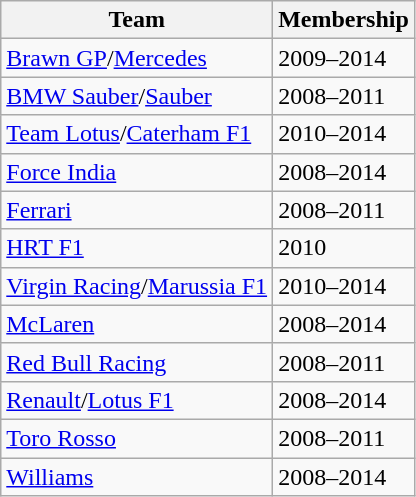<table class="wikitable">
<tr>
<th>Team</th>
<th>Membership</th>
</tr>
<tr>
<td><a href='#'>Brawn GP</a>/<a href='#'>Mercedes</a></td>
<td>2009–2014</td>
</tr>
<tr>
<td><a href='#'>BMW Sauber</a>/<a href='#'>Sauber</a></td>
<td>2008–2011</td>
</tr>
<tr>
<td><a href='#'>Team Lotus</a>/<a href='#'>Caterham F1</a></td>
<td>2010–2014</td>
</tr>
<tr>
<td><a href='#'>Force India</a></td>
<td>2008–2014</td>
</tr>
<tr>
<td><a href='#'>Ferrari</a></td>
<td>2008–2011</td>
</tr>
<tr>
<td><a href='#'>HRT F1</a></td>
<td>2010</td>
</tr>
<tr>
<td><a href='#'>Virgin Racing</a>/<a href='#'>Marussia F1</a></td>
<td>2010–2014</td>
</tr>
<tr>
<td><a href='#'>McLaren</a></td>
<td>2008–2014</td>
</tr>
<tr>
<td><a href='#'>Red Bull Racing</a></td>
<td>2008–2011</td>
</tr>
<tr>
<td><a href='#'>Renault</a>/<a href='#'>Lotus F1</a></td>
<td>2008–2014</td>
</tr>
<tr>
<td><a href='#'>Toro Rosso</a></td>
<td>2008–2011</td>
</tr>
<tr>
<td><a href='#'>Williams</a></td>
<td>2008–2014</td>
</tr>
</table>
